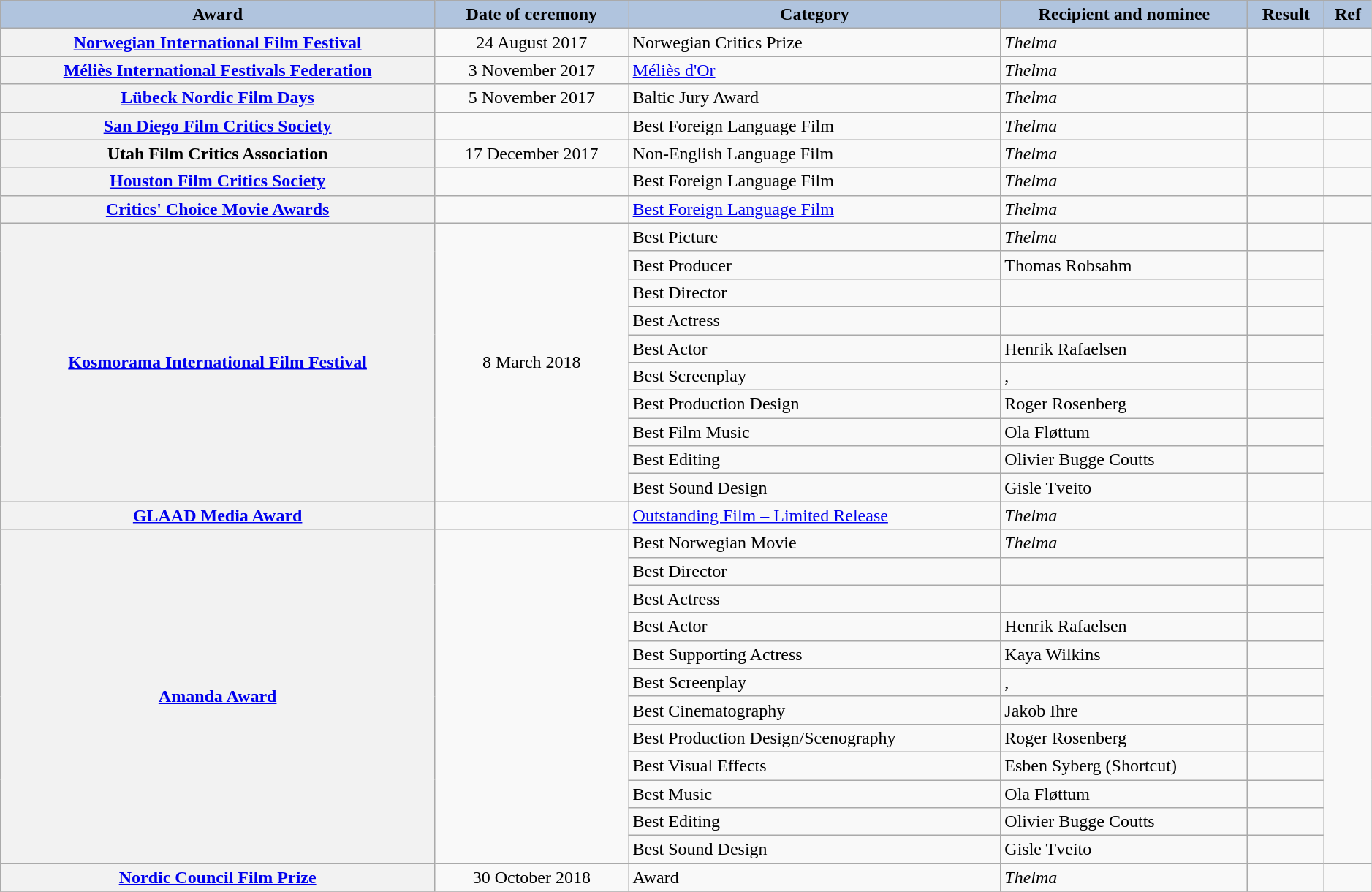<table class="wikitable plainrowheaders sortable" style="width:99%;">
<tr style="text-align:center;">
<th scope="col" style="background:#b0c4de;">Award</th>
<th scope="col" style="background:#b0c4de;">Date of ceremony</th>
<th scope="col" style="background:#b0c4de;">Category</th>
<th scope="col" style="background:#b0c4de;">Recipient and nominee</th>
<th scope="col" style="background:#b0c4de;">Result</th>
<th scope="col" style="background:#b0c4de;">Ref</th>
</tr>
<tr>
<th scope="row" rowspan=1><a href='#'>Norwegian International Film Festival</a></th>
<td rowspan=1 style="text-align:center;">24 August 2017</td>
<td>Norwegian Critics Prize</td>
<td><em>Thelma</em></td>
<td></td>
<td rowspan=1 style="text-align:center;"></td>
</tr>
<tr>
<th scope="row" rowspan=1><a href='#'>Méliès International Festivals Federation</a></th>
<td rowspan=1 style="text-align:center;">3 November 2017</td>
<td><a href='#'>Méliès d'Or</a></td>
<td><em>Thelma</em></td>
<td></td>
<td rowspan=1 style="text-align:center;"></td>
</tr>
<tr>
<th scope="row" rowspan=1><a href='#'>Lübeck Nordic Film Days</a></th>
<td rowspan=1 style="text-align:center;">5 November 2017</td>
<td>Baltic Jury Award</td>
<td><em>Thelma</em></td>
<td></td>
<td rowspan=1 style="text-align:center;"></td>
</tr>
<tr>
<th scope="row" rowspan=1><a href='#'>San Diego Film Critics Society</a></th>
<td rowspan=1></td>
<td>Best Foreign Language Film</td>
<td><em>Thelma</em></td>
<td></td>
<td rowspan=1 style="text-align:center;"></td>
</tr>
<tr>
<th scope="row" rowspan=1>Utah Film Critics Association</th>
<td rowspan=1 style="text-align:center;">17 December 2017</td>
<td>Non-English Language Film</td>
<td><em>Thelma</em></td>
<td></td>
<td rowspan=1 style="text-align:center;"></td>
</tr>
<tr>
<th scope="row" rowspan=1><a href='#'>Houston Film Critics Society</a></th>
<td rowspan=1></td>
<td>Best Foreign Language Film</td>
<td><em>Thelma</em></td>
<td></td>
<td rowspan=1 style="text-align:center;"></td>
</tr>
<tr>
<th scope="row" rowspan=1><a href='#'>Critics' Choice Movie Awards</a></th>
<td rowspan=1></td>
<td><a href='#'>Best Foreign Language Film</a></td>
<td><em>Thelma</em></td>
<td></td>
<td rowspan=1 style="text-align:center;"></td>
</tr>
<tr>
<th scope="row" rowspan=10><a href='#'>Kosmorama International Film Festival</a></th>
<td rowspan=10 style="text-align:center;">8 March 2018</td>
<td>Best Picture</td>
<td><em>Thelma</em></td>
<td></td>
<td rowspan=10 style="text-align:center;"></td>
</tr>
<tr>
<td>Best Producer</td>
<td>Thomas Robsahm</td>
<td></td>
</tr>
<tr>
<td>Best Director</td>
<td></td>
<td></td>
</tr>
<tr>
<td>Best Actress</td>
<td></td>
<td></td>
</tr>
<tr>
<td>Best Actor</td>
<td>Henrik Rafaelsen</td>
<td></td>
</tr>
<tr>
<td>Best Screenplay</td>
<td>, </td>
<td></td>
</tr>
<tr>
<td>Best Production Design</td>
<td>Roger Rosenberg</td>
<td></td>
</tr>
<tr>
<td>Best Film Music</td>
<td>Ola Fløttum</td>
<td></td>
</tr>
<tr>
<td>Best Editing</td>
<td>Olivier Bugge Coutts</td>
<td></td>
</tr>
<tr>
<td>Best Sound Design</td>
<td>Gisle Tveito</td>
<td></td>
</tr>
<tr>
<th scope="row" rowspan=1><a href='#'>GLAAD Media Award</a></th>
<td rowspan=1></td>
<td><a href='#'>Outstanding Film – Limited Release</a></td>
<td><em>Thelma</em></td>
<td></td>
<td rowspan=1 style="text-align:center;"></td>
</tr>
<tr>
<th scope="row" rowspan=12><a href='#'>Amanda Award</a></th>
<td rowspan=12></td>
<td>Best Norwegian Movie</td>
<td><em>Thelma</em></td>
<td></td>
<td rowspan=12 style="text-align:center;"></td>
</tr>
<tr>
<td>Best Director</td>
<td></td>
<td></td>
</tr>
<tr>
<td>Best Actress</td>
<td></td>
<td></td>
</tr>
<tr>
<td>Best Actor</td>
<td>Henrik Rafaelsen</td>
<td></td>
</tr>
<tr>
<td>Best Supporting Actress</td>
<td>Kaya Wilkins</td>
<td></td>
</tr>
<tr>
<td>Best Screenplay</td>
<td>, </td>
<td></td>
</tr>
<tr>
<td>Best Cinematography</td>
<td>Jakob Ihre</td>
<td></td>
</tr>
<tr>
<td>Best Production Design/Scenography</td>
<td>Roger Rosenberg</td>
<td></td>
</tr>
<tr>
<td>Best Visual Effects</td>
<td>Esben Syberg (Shortcut)</td>
<td></td>
</tr>
<tr>
<td>Best Music</td>
<td>Ola Fløttum</td>
<td></td>
</tr>
<tr>
<td>Best Editing</td>
<td>Olivier Bugge Coutts</td>
<td></td>
</tr>
<tr>
<td>Best Sound Design</td>
<td>Gisle Tveito</td>
<td></td>
</tr>
<tr>
<th scope="row" rowspan=1><a href='#'>Nordic Council Film Prize</a></th>
<td rowspan=1 style="text-align:center;">30 October 2018</td>
<td>Award</td>
<td><em>Thelma</em></td>
<td></td>
<td rowspan=1 style="text-align:center;"></td>
</tr>
<tr>
</tr>
</table>
